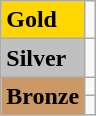<table class="wikitable">
<tr>
<td bgcolor="gold"><strong>Gold</strong></td>
<td></td>
</tr>
<tr>
<td bgcolor="silver"><strong>Silver</strong></td>
<td></td>
</tr>
<tr>
<td rowspan="2" bgcolor="#cc9966"><strong>Bronze</strong></td>
<td></td>
</tr>
<tr>
<td></td>
</tr>
</table>
